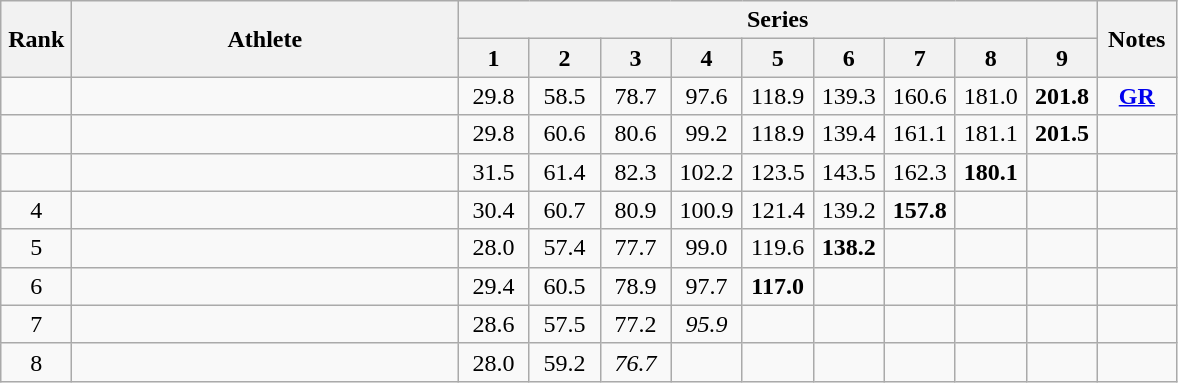<table class="wikitable" style="text-align:center">
<tr>
<th rowspan=2 width=40>Rank</th>
<th rowspan=2 width=250>Athlete</th>
<th colspan=9>Series</th>
<th rowspan=2 width=45>Notes</th>
</tr>
<tr>
<th width=40>1</th>
<th width=40>2</th>
<th width=40>3</th>
<th width=40>4</th>
<th width=40>5</th>
<th width=40>6</th>
<th width=40>7</th>
<th width=40>8</th>
<th width=40>9</th>
</tr>
<tr>
<td></td>
<td align=left></td>
<td>29.8</td>
<td>58.5</td>
<td>78.7</td>
<td>97.6</td>
<td>118.9</td>
<td>139.3</td>
<td>160.6</td>
<td>181.0</td>
<td><strong>201.8</strong></td>
<td><strong><a href='#'>GR</a></strong></td>
</tr>
<tr>
<td></td>
<td align=left></td>
<td>29.8</td>
<td>60.6</td>
<td>80.6</td>
<td>99.2</td>
<td>118.9</td>
<td>139.4</td>
<td>161.1</td>
<td>181.1</td>
<td><strong>201.5</strong></td>
<td></td>
</tr>
<tr>
<td></td>
<td align=left></td>
<td>31.5</td>
<td>61.4</td>
<td>82.3</td>
<td>102.2</td>
<td>123.5</td>
<td>143.5</td>
<td>162.3</td>
<td><strong>180.1</strong></td>
<td></td>
<td></td>
</tr>
<tr>
<td>4</td>
<td align=left></td>
<td>30.4</td>
<td>60.7</td>
<td>80.9</td>
<td>100.9</td>
<td>121.4</td>
<td>139.2</td>
<td><strong>157.8</strong></td>
<td></td>
<td></td>
<td></td>
</tr>
<tr>
<td>5</td>
<td align=left></td>
<td>28.0</td>
<td>57.4</td>
<td>77.7</td>
<td>99.0</td>
<td>119.6</td>
<td><strong>138.2</strong></td>
<td></td>
<td></td>
<td></td>
<td></td>
</tr>
<tr>
<td>6</td>
<td align=left></td>
<td>29.4</td>
<td>60.5</td>
<td>78.9</td>
<td>97.7</td>
<td><strong>117.0</strong></td>
<td></td>
<td></td>
<td></td>
<td></td>
<td></td>
</tr>
<tr>
<td>7</td>
<td align=left></td>
<td>28.6</td>
<td>57.5</td>
<td>77.2</td>
<td><em>95.9</em></td>
<td></td>
<td></td>
<td></td>
<td></td>
<td></td>
<td></td>
</tr>
<tr>
<td>8</td>
<td align=left></td>
<td>28.0</td>
<td>59.2</td>
<td><em>76.7</em></td>
<td></td>
<td></td>
<td></td>
<td></td>
<td></td>
<td></td>
<td></td>
</tr>
</table>
